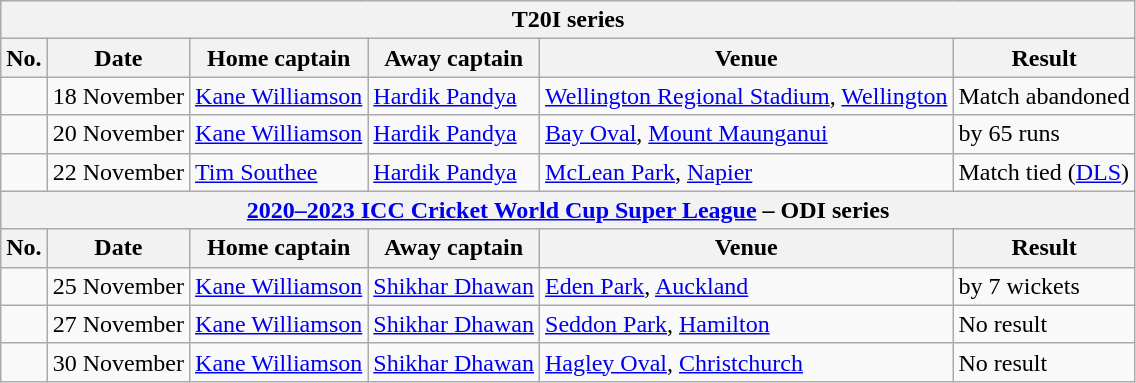<table class="wikitable">
<tr>
<th colspan="9">T20I series</th>
</tr>
<tr>
<th>No.</th>
<th>Date</th>
<th>Home captain</th>
<th>Away captain</th>
<th>Venue</th>
<th>Result</th>
</tr>
<tr>
<td></td>
<td>18 November</td>
<td><a href='#'>Kane Williamson</a></td>
<td><a href='#'>Hardik Pandya</a></td>
<td><a href='#'>Wellington Regional Stadium</a>, <a href='#'>Wellington</a></td>
<td>Match abandoned</td>
</tr>
<tr>
<td></td>
<td>20 November</td>
<td><a href='#'>Kane Williamson</a></td>
<td><a href='#'>Hardik Pandya</a></td>
<td><a href='#'>Bay Oval</a>, <a href='#'>Mount Maunganui</a></td>
<td> by 65 runs</td>
</tr>
<tr>
<td></td>
<td>22 November</td>
<td><a href='#'>Tim Southee</a></td>
<td><a href='#'>Hardik Pandya</a></td>
<td><a href='#'>McLean Park</a>, <a href='#'>Napier</a></td>
<td>Match tied (<a href='#'>DLS</a>)</td>
</tr>
<tr>
<th colspan="9"><a href='#'>2020–2023 ICC Cricket World Cup Super League</a> – ODI series</th>
</tr>
<tr>
<th>No.</th>
<th>Date</th>
<th>Home captain</th>
<th>Away captain</th>
<th>Venue</th>
<th>Result</th>
</tr>
<tr>
<td></td>
<td>25 November</td>
<td><a href='#'>Kane Williamson</a></td>
<td><a href='#'>Shikhar Dhawan</a></td>
<td><a href='#'>Eden Park</a>, <a href='#'>Auckland</a></td>
<td> by 7 wickets</td>
</tr>
<tr>
<td></td>
<td>27 November</td>
<td><a href='#'>Kane Williamson</a></td>
<td><a href='#'>Shikhar Dhawan</a></td>
<td><a href='#'>Seddon Park</a>, <a href='#'>Hamilton</a></td>
<td>No result</td>
</tr>
<tr>
<td></td>
<td>30 November</td>
<td><a href='#'>Kane Williamson</a></td>
<td><a href='#'>Shikhar Dhawan</a></td>
<td><a href='#'>Hagley Oval</a>, <a href='#'>Christchurch</a></td>
<td>No result</td>
</tr>
</table>
